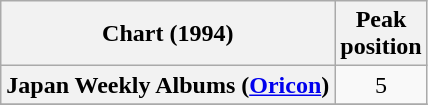<table class="wikitable sortable plainrowheaders" style="text-align:center;">
<tr>
<th scope="col">Chart (1994)</th>
<th scope="col">Peak<br>position</th>
</tr>
<tr>
<th scope="row">Japan Weekly Albums (<a href='#'>Oricon</a>)</th>
<td style="text-align:center;">5</td>
</tr>
<tr>
</tr>
</table>
